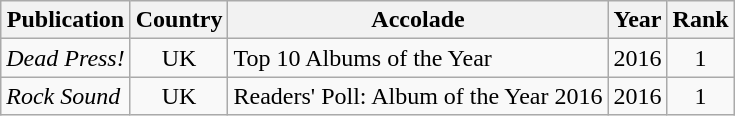<table class="wikitable sortable">
<tr>
<th>Publication</th>
<th>Country</th>
<th>Accolade</th>
<th>Year</th>
<th>Rank</th>
</tr>
<tr>
<td><em>Dead Press!</em></td>
<td style="text-align:center;">UK</td>
<td>Top 10 Albums of the Year</td>
<td>2016</td>
<td style="text-align:center;">1</td>
</tr>
<tr>
<td><em>Rock Sound</em></td>
<td style="text-align:center;">UK</td>
<td>Readers' Poll: Album of the Year 2016</td>
<td>2016</td>
<td style="text-align:center;">1</td>
</tr>
</table>
